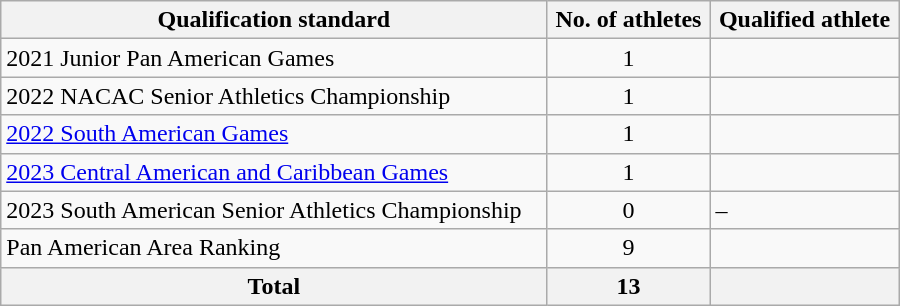<table class="wikitable" style="text-align:left; width:600px;">
<tr>
<th>Qualification standard</th>
<th>No. of athletes</th>
<th>Qualified athlete</th>
</tr>
<tr>
<td>2021 Junior Pan American Games</td>
<td align=center>1</td>
<td></td>
</tr>
<tr>
<td>2022 NACAC Senior Athletics Championship</td>
<td align=center>1</td>
<td></td>
</tr>
<tr>
<td><a href='#'>2022 South American Games</a></td>
<td align=center>1</td>
<td></td>
</tr>
<tr>
<td><a href='#'>2023 Central American and Caribbean Games</a></td>
<td align=center>1</td>
<td></td>
</tr>
<tr>
<td>2023 South American Senior Athletics Championship</td>
<td align=center>0</td>
<td>–</td>
</tr>
<tr>
<td>Pan American Area Ranking</td>
<td align=center>9</td>
<td></td>
</tr>
<tr>
<th>Total</th>
<th>13</th>
<th colspan=2></th>
</tr>
</table>
